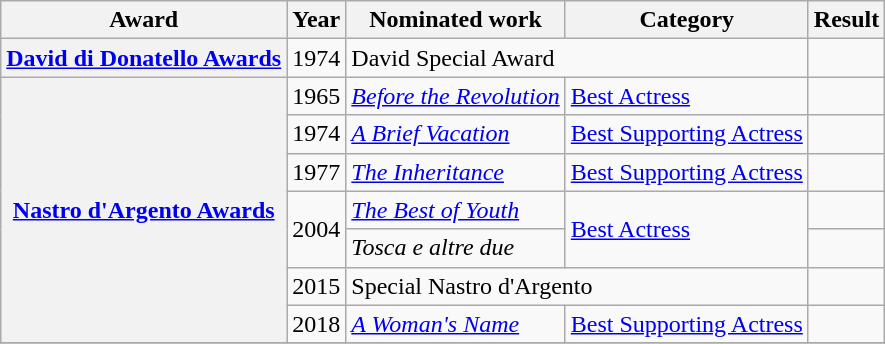<table class="wikitable sortable plainrowheaders">
<tr>
<th scope="col">Award</th>
<th scope="col">Year</th>
<th scope="col">Nominated work</th>
<th scope="col">Category</th>
<th scope="col">Result</th>
</tr>
<tr>
<th scope="row"><a href='#'>David di Donatello Awards</a></th>
<td>1974</td>
<td colspan=2>David Special Award</td>
<td></td>
</tr>
<tr>
<th scope="row" rowspan=7><a href='#'>Nastro d'Argento Awards</a></th>
<td>1965</td>
<td><em><a href='#'>Before the Revolution</a></em></td>
<td><a href='#'>Best Actress</a></td>
<td></td>
</tr>
<tr>
<td>1974</td>
<td><em><a href='#'>A Brief Vacation</a></em></td>
<td><a href='#'>Best Supporting Actress</a></td>
<td></td>
</tr>
<tr>
<td>1977</td>
<td><em><a href='#'>The Inheritance</a></em></td>
<td><a href='#'>Best Supporting Actress</a></td>
<td></td>
</tr>
<tr>
<td rowspan=2>2004</td>
<td><em><a href='#'>The Best of Youth</a></em></td>
<td rowspan=2><a href='#'>Best Actress</a></td>
<td></td>
</tr>
<tr>
<td><em>Tosca e altre due</em></td>
<td></td>
</tr>
<tr>
<td>2015</td>
<td colspan=2>Special Nastro d'Argento</td>
<td></td>
</tr>
<tr>
<td>2018</td>
<td><em><a href='#'>A Woman's Name</a></em></td>
<td><a href='#'>Best Supporting Actress</a></td>
<td></td>
</tr>
<tr>
</tr>
</table>
